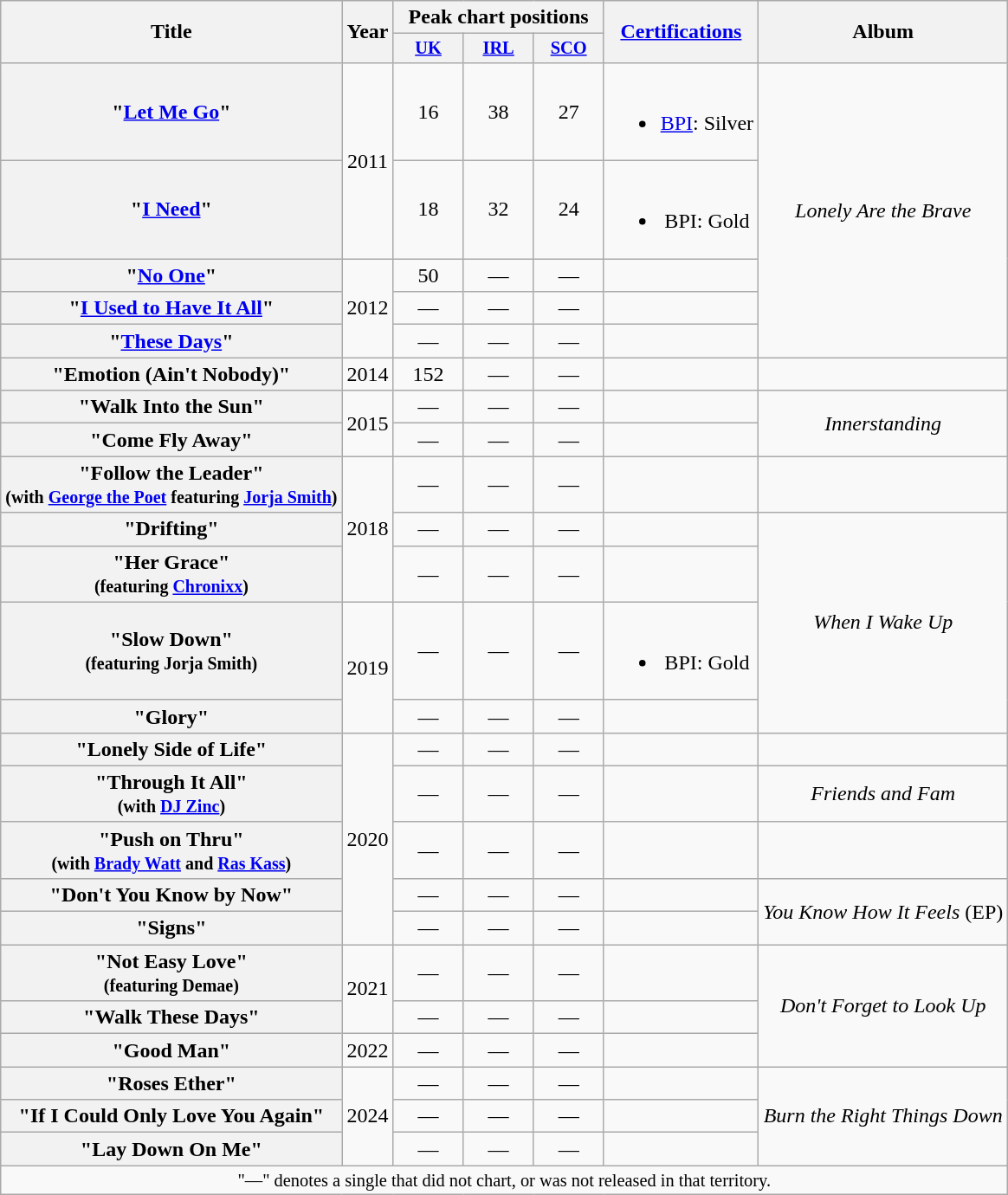<table class="wikitable plainrowheaders" style="text-align:center;" border="1">
<tr>
<th scope="col" rowspan="2">Title</th>
<th scope="col" rowspan="2">Year</th>
<th scope="col" colspan="3">Peak chart positions</th>
<th scope="col" rowspan="2"><a href='#'>Certifications</a></th>
<th scope="col" rowspan="2">Album</th>
</tr>
<tr>
<th scope="col" style="width:3.5em;font-size:85%;"><a href='#'>UK</a><br></th>
<th scope="col" style="width:3.5em;font-size:85%;"><a href='#'>IRL</a><br></th>
<th scope="col" style="width:3.5em;font-size:85%;"><a href='#'>SCO</a><br></th>
</tr>
<tr>
<th scope="row">"<a href='#'>Let Me Go</a>"</th>
<td rowspan="2">2011</td>
<td>16</td>
<td>38</td>
<td>27</td>
<td><br><ul><li><a href='#'>BPI</a>: Silver</li></ul></td>
<td rowspan="5"><em>Lonely Are the Brave</em></td>
</tr>
<tr>
<th scope="row">"<a href='#'>I Need</a>"</th>
<td>18</td>
<td>32</td>
<td>24</td>
<td><br><ul><li>BPI: Gold</li></ul></td>
</tr>
<tr>
<th scope="row">"<a href='#'>No One</a>"</th>
<td rowspan="3">2012</td>
<td>50</td>
<td>—</td>
<td>—</td>
<td></td>
</tr>
<tr>
<th scope="row">"<a href='#'>I Used to Have It All</a>"</th>
<td>—</td>
<td>—</td>
<td>—</td>
<td></td>
</tr>
<tr>
<th scope="row">"<a href='#'>These Days</a>"</th>
<td>—</td>
<td>—</td>
<td>—</td>
<td></td>
</tr>
<tr>
<th scope="row">"Emotion (Ain't Nobody)"</th>
<td>2014</td>
<td>152</td>
<td>—</td>
<td>—</td>
<td></td>
<td></td>
</tr>
<tr>
<th scope="row">"Walk Into the Sun"</th>
<td rowspan="2">2015</td>
<td>—</td>
<td>—</td>
<td>—</td>
<td></td>
<td rowspan="2"><em>Innerstanding</em></td>
</tr>
<tr>
<th scope="row">"Come Fly Away"</th>
<td>—</td>
<td>—</td>
<td>—</td>
<td></td>
</tr>
<tr>
<th scope="row">"Follow the Leader"<br><small>(with <a href='#'>George the Poet</a> featuring <a href='#'>Jorja Smith</a>)</small></th>
<td rowspan="3">2018</td>
<td>—</td>
<td>—</td>
<td>—</td>
<td></td>
<td></td>
</tr>
<tr>
<th scope="row">"Drifting"</th>
<td>—</td>
<td>—</td>
<td>—</td>
<td></td>
<td rowspan="4"><em>When I Wake Up</em></td>
</tr>
<tr>
<th scope="row">"Her Grace"<br><small>(featuring <a href='#'>Chronixx</a>)</small></th>
<td>—</td>
<td>—</td>
<td>—</td>
<td></td>
</tr>
<tr>
<th scope="row">"Slow Down"<br><small>(featuring Jorja Smith)</small></th>
<td rowspan="2">2019</td>
<td>—</td>
<td>—</td>
<td>—</td>
<td><br><ul><li>BPI: Gold</li></ul></td>
</tr>
<tr>
<th scope="row">"Glory"</th>
<td>—</td>
<td>—</td>
<td>—</td>
<td></td>
</tr>
<tr>
<th scope="row">"Lonely Side of Life"</th>
<td rowspan="5">2020</td>
<td>—</td>
<td>—</td>
<td>—</td>
<td></td>
<td></td>
</tr>
<tr>
<th scope="row">"Through It All"<br><small>(with <a href='#'>DJ Zinc</a>)</small></th>
<td>—</td>
<td>—</td>
<td>—</td>
<td></td>
<td><em>Friends and Fam</em></td>
</tr>
<tr>
<th scope="row">"Push on Thru"<br><small>(with <a href='#'>Brady Watt</a> and  <a href='#'>Ras Kass</a>)</small></th>
<td>—</td>
<td>—</td>
<td>—</td>
<td></td>
<td></td>
</tr>
<tr>
<th scope="row">"Don't You Know by Now"</th>
<td>—</td>
<td>—</td>
<td>—</td>
<td></td>
<td rowspan="2"><em>You Know How It Feels</em> (EP)</td>
</tr>
<tr>
<th scope="row">"Signs"</th>
<td>—</td>
<td>—</td>
<td>—</td>
<td></td>
</tr>
<tr>
<th scope="row">"Not Easy Love"<br><small>(featuring Demae)</small></th>
<td rowspan="2">2021</td>
<td>—</td>
<td>—</td>
<td>—</td>
<td></td>
<td rowspan="3"><em>Don't Forget to Look Up</em></td>
</tr>
<tr>
<th scope="row">"Walk These Days"</th>
<td>—</td>
<td>—</td>
<td>—</td>
<td></td>
</tr>
<tr>
<th scope="row">"Good Man"</th>
<td>2022</td>
<td>—</td>
<td>—</td>
<td>—</td>
<td></td>
</tr>
<tr>
<th scope="row">"Roses Ether"</th>
<td rowspan="3">2024</td>
<td>—</td>
<td>—</td>
<td>—</td>
<td></td>
<td rowspan="3"><em>Burn the Right Things Down</em></td>
</tr>
<tr>
<th scope="row">"If I Could Only Love You Again"</th>
<td>—</td>
<td>—</td>
<td>—</td>
<td></td>
</tr>
<tr>
<th scope="row">"Lay Down On Me"</th>
<td>—</td>
<td>—</td>
<td>—</td>
<td></td>
</tr>
<tr>
<td colspan="7" style="font-size:85%">"—" denotes a single that did not chart, or was not released in that territory.</td>
</tr>
</table>
